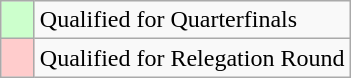<table class="wikitable">
<tr>
<td style="width: 15px; background: #CFC;"></td>
<td>Qualified for Quarterfinals</td>
</tr>
<tr>
<td style="width: 15px; background: #FCC;"></td>
<td>Qualified for Relegation Round</td>
</tr>
</table>
